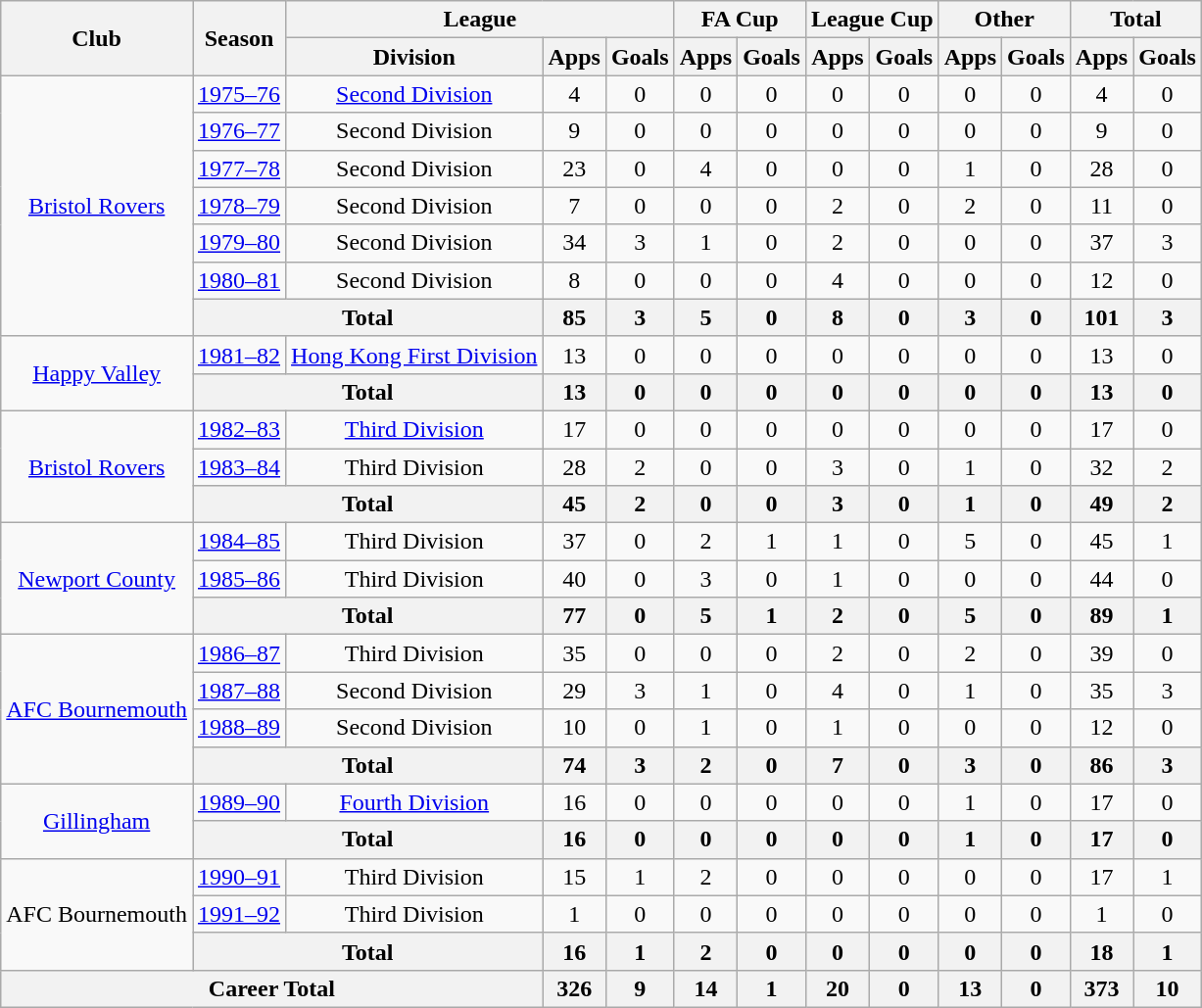<table class="wikitable" style="text-align: center;">
<tr>
<th rowspan="2">Club</th>
<th rowspan="2">Season</th>
<th colspan="3">League</th>
<th colspan="2">FA Cup</th>
<th colspan="2">League Cup</th>
<th colspan="2">Other</th>
<th colspan="2">Total</th>
</tr>
<tr>
<th>Division</th>
<th>Apps</th>
<th>Goals</th>
<th>Apps</th>
<th>Goals</th>
<th>Apps</th>
<th>Goals</th>
<th>Apps</th>
<th>Goals</th>
<th>Apps</th>
<th>Goals</th>
</tr>
<tr>
<td rowspan="7"><a href='#'>Bristol Rovers</a></td>
<td><a href='#'>1975–76</a></td>
<td><a href='#'>Second Division</a></td>
<td>4</td>
<td>0</td>
<td>0</td>
<td>0</td>
<td>0</td>
<td>0</td>
<td>0</td>
<td>0</td>
<td>4</td>
<td>0</td>
</tr>
<tr>
<td><a href='#'>1976–77</a></td>
<td>Second Division</td>
<td>9</td>
<td>0</td>
<td>0</td>
<td>0</td>
<td>0</td>
<td>0</td>
<td>0</td>
<td>0</td>
<td>9</td>
<td>0</td>
</tr>
<tr>
<td><a href='#'>1977–78</a></td>
<td>Second Division</td>
<td>23</td>
<td>0</td>
<td>4</td>
<td>0</td>
<td>0</td>
<td>0</td>
<td>1</td>
<td>0</td>
<td>28</td>
<td>0</td>
</tr>
<tr>
<td><a href='#'>1978–79</a></td>
<td>Second Division</td>
<td>7</td>
<td>0</td>
<td>0</td>
<td>0</td>
<td>2</td>
<td>0</td>
<td>2</td>
<td>0</td>
<td>11</td>
<td>0</td>
</tr>
<tr>
<td><a href='#'>1979–80</a></td>
<td>Second Division</td>
<td>34</td>
<td>3</td>
<td>1</td>
<td>0</td>
<td>2</td>
<td>0</td>
<td>0</td>
<td>0</td>
<td>37</td>
<td>3</td>
</tr>
<tr>
<td><a href='#'>1980–81</a></td>
<td>Second Division</td>
<td>8</td>
<td>0</td>
<td>0</td>
<td>0</td>
<td>4</td>
<td>0</td>
<td>0</td>
<td>0</td>
<td>12</td>
<td>0</td>
</tr>
<tr>
<th colspan="2">Total</th>
<th>85</th>
<th>3</th>
<th>5</th>
<th>0</th>
<th>8</th>
<th>0</th>
<th>3</th>
<th>0</th>
<th>101</th>
<th>3</th>
</tr>
<tr>
<td rowspan="2"><a href='#'>Happy Valley</a></td>
<td><a href='#'>1981–82</a></td>
<td><a href='#'>Hong Kong First Division</a></td>
<td>13</td>
<td>0</td>
<td>0</td>
<td>0</td>
<td>0</td>
<td>0</td>
<td>0</td>
<td>0</td>
<td>13</td>
<td>0</td>
</tr>
<tr>
<th colspan="2">Total</th>
<th>13</th>
<th>0</th>
<th>0</th>
<th>0</th>
<th>0</th>
<th>0</th>
<th>0</th>
<th>0</th>
<th>13</th>
<th>0</th>
</tr>
<tr>
<td rowspan="3"><a href='#'>Bristol Rovers</a></td>
<td><a href='#'>1982–83</a></td>
<td><a href='#'>Third Division</a></td>
<td>17</td>
<td>0</td>
<td>0</td>
<td>0</td>
<td>0</td>
<td>0</td>
<td>0</td>
<td>0</td>
<td>17</td>
<td>0</td>
</tr>
<tr>
<td><a href='#'>1983–84</a></td>
<td>Third Division</td>
<td>28</td>
<td>2</td>
<td>0</td>
<td>0</td>
<td>3</td>
<td>0</td>
<td>1</td>
<td>0</td>
<td>32</td>
<td>2</td>
</tr>
<tr>
<th colspan="2">Total</th>
<th>45</th>
<th>2</th>
<th>0</th>
<th>0</th>
<th>3</th>
<th>0</th>
<th>1</th>
<th>0</th>
<th>49</th>
<th>2</th>
</tr>
<tr>
<td rowspan="3"><a href='#'>Newport County</a></td>
<td><a href='#'>1984–85</a></td>
<td>Third Division</td>
<td>37</td>
<td>0</td>
<td>2</td>
<td>1</td>
<td>1</td>
<td>0</td>
<td>5</td>
<td>0</td>
<td>45</td>
<td>1</td>
</tr>
<tr>
<td><a href='#'>1985–86</a></td>
<td>Third Division</td>
<td>40</td>
<td>0</td>
<td>3</td>
<td>0</td>
<td>1</td>
<td>0</td>
<td>0</td>
<td>0</td>
<td>44</td>
<td>0</td>
</tr>
<tr>
<th colspan="2">Total</th>
<th>77</th>
<th>0</th>
<th>5</th>
<th>1</th>
<th>2</th>
<th>0</th>
<th>5</th>
<th>0</th>
<th>89</th>
<th>1</th>
</tr>
<tr>
<td rowspan="4"><a href='#'>AFC Bournemouth</a></td>
<td><a href='#'>1986–87</a></td>
<td>Third Division</td>
<td>35</td>
<td>0</td>
<td>0</td>
<td>0</td>
<td>2</td>
<td>0</td>
<td>2</td>
<td>0</td>
<td>39</td>
<td>0</td>
</tr>
<tr>
<td><a href='#'>1987–88</a></td>
<td>Second Division</td>
<td>29</td>
<td>3</td>
<td>1</td>
<td>0</td>
<td>4</td>
<td>0</td>
<td>1</td>
<td>0</td>
<td>35</td>
<td>3</td>
</tr>
<tr>
<td><a href='#'>1988–89</a></td>
<td>Second Division</td>
<td>10</td>
<td>0</td>
<td>1</td>
<td>0</td>
<td>1</td>
<td>0</td>
<td>0</td>
<td>0</td>
<td>12</td>
<td>0</td>
</tr>
<tr>
<th colspan="2">Total</th>
<th>74</th>
<th>3</th>
<th>2</th>
<th>0</th>
<th>7</th>
<th>0</th>
<th>3</th>
<th>0</th>
<th>86</th>
<th>3</th>
</tr>
<tr>
<td rowspan="2"><a href='#'>Gillingham</a></td>
<td><a href='#'>1989–90</a></td>
<td><a href='#'>Fourth Division</a></td>
<td>16</td>
<td>0</td>
<td>0</td>
<td>0</td>
<td>0</td>
<td>0</td>
<td>1</td>
<td>0</td>
<td>17</td>
<td>0</td>
</tr>
<tr>
<th colspan="2">Total</th>
<th>16</th>
<th>0</th>
<th>0</th>
<th>0</th>
<th>0</th>
<th>0</th>
<th>1</th>
<th>0</th>
<th>17</th>
<th>0</th>
</tr>
<tr>
<td rowspan="3">AFC Bournemouth</td>
<td><a href='#'>1990–91</a></td>
<td>Third Division</td>
<td>15</td>
<td>1</td>
<td>2</td>
<td>0</td>
<td>0</td>
<td>0</td>
<td>0</td>
<td>0</td>
<td>17</td>
<td>1</td>
</tr>
<tr>
<td><a href='#'>1991–92</a></td>
<td>Third Division</td>
<td>1</td>
<td>0</td>
<td>0</td>
<td>0</td>
<td>0</td>
<td>0</td>
<td>0</td>
<td>0</td>
<td>1</td>
<td>0</td>
</tr>
<tr>
<th colspan="2">Total</th>
<th>16</th>
<th>1</th>
<th>2</th>
<th>0</th>
<th>0</th>
<th>0</th>
<th>0</th>
<th>0</th>
<th>18</th>
<th>1</th>
</tr>
<tr>
<th colspan="3">Career Total</th>
<th>326</th>
<th>9</th>
<th>14</th>
<th>1</th>
<th>20</th>
<th>0</th>
<th>13</th>
<th>0</th>
<th>373</th>
<th>10</th>
</tr>
</table>
